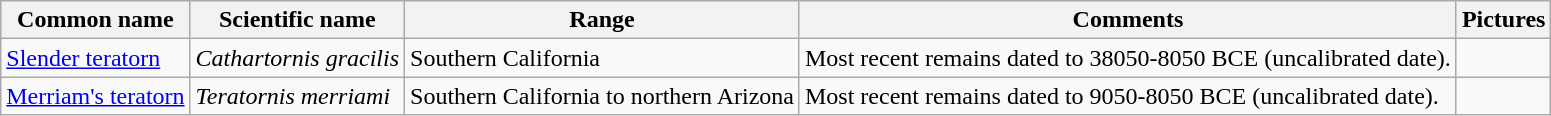<table class="wikitable sortable">
<tr>
<th>Common name</th>
<th>Scientific name</th>
<th>Range</th>
<th class="unsortable">Comments</th>
<th>Pictures</th>
</tr>
<tr>
<td><a href='#'>Slender teratorn</a></td>
<td><em>Cathartornis gracilis</em></td>
<td>Southern California</td>
<td>Most recent remains dated to 38050-8050 BCE (uncalibrated date).</td>
<td></td>
</tr>
<tr>
<td><a href='#'>Merriam's teratorn</a></td>
<td><em>Teratornis merriami</em></td>
<td>Southern California to northern Arizona</td>
<td>Most recent remains dated to 9050-8050 BCE (uncalibrated date).</td>
<td></td>
</tr>
</table>
